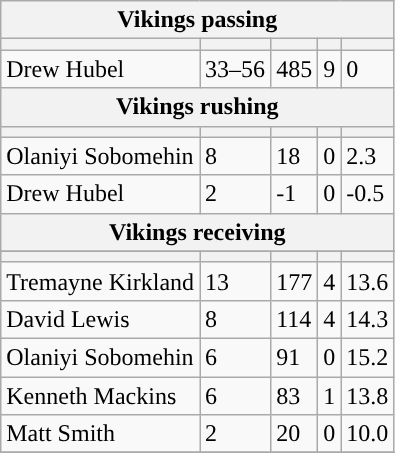<table class="wikitable plainrowheaders">
<tr>
<th colspan="6">Vikings passing</th>
</tr>
<tr>
<th scope="col"></th>
<th scope="col"></th>
<th scope="col"></th>
<th scope="col"></th>
<th scope="col"></th>
</tr>
<tr>
<td>Drew Hubel</td>
<td>33–56</td>
<td>485</td>
<td>9</td>
<td>0</td>
</tr>
<tr>
<th colspan="6">Vikings rushing</th>
</tr>
<tr>
<th scope="col"></th>
<th scope="col"></th>
<th scope="col"></th>
<th scope="col"></th>
<th scope="col"></th>
</tr>
<tr>
<td>Olaniyi Sobomehin</td>
<td>8</td>
<td>18</td>
<td>0</td>
<td>2.3</td>
</tr>
<tr>
<td>Drew Hubel</td>
<td>2</td>
<td>-1</td>
<td>0</td>
<td>-0.5</td>
</tr>
<tr>
<th colspan="6">Vikings receiving</th>
</tr>
<tr>
</tr>
<tr>
<th scope="col"></th>
<th scope="col"></th>
<th scope="col"></th>
<th scope="col"></th>
<th scope="col"></th>
</tr>
<tr>
<td>Tremayne Kirkland</td>
<td>13</td>
<td>177</td>
<td>4</td>
<td>13.6</td>
</tr>
<tr>
<td>David Lewis</td>
<td>8</td>
<td>114</td>
<td>4</td>
<td>14.3</td>
</tr>
<tr>
<td>Olaniyi Sobomehin</td>
<td>6</td>
<td>91</td>
<td>0</td>
<td>15.2</td>
</tr>
<tr>
<td>Kenneth Mackins</td>
<td>6</td>
<td>83</td>
<td>1</td>
<td>13.8</td>
</tr>
<tr>
<td>Matt Smith</td>
<td>2</td>
<td>20</td>
<td>0</td>
<td>10.0</td>
</tr>
<tr>
</tr>
</table>
